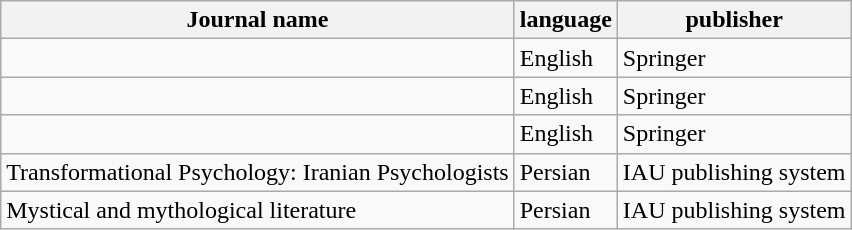<table class="wikitable">
<tr>
<th>Journal name</th>
<th>language</th>
<th>publisher</th>
</tr>
<tr>
<td></td>
<td>English</td>
<td>Springer</td>
</tr>
<tr>
<td></td>
<td>English</td>
<td>Springer</td>
</tr>
<tr>
<td></td>
<td>English</td>
<td>Springer</td>
</tr>
<tr>
<td>Transformational Psychology: Iranian Psychologists</td>
<td>Persian</td>
<td>IAU publishing system</td>
</tr>
<tr>
<td>Mystical and mythological literature</td>
<td>Persian</td>
<td>IAU publishing system</td>
</tr>
</table>
